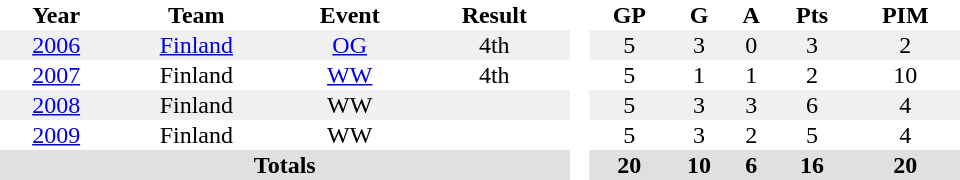<table border="0" cellpadding="1" cellspacing="0" style="text-align:center; width:40em">
<tr>
<th>Year</th>
<th>Team</th>
<th>Event</th>
<th>Result</th>
<th rowspan="99" bgcolor="#ffffff"> </th>
<th>GP</th>
<th>G</th>
<th>A</th>
<th>Pts</th>
<th>PIM</th>
</tr>
<tr bgcolor="#f0f0f0">
<td><a href='#'>2006</a></td>
<td><a href='#'>Finland</a></td>
<td><a href='#'>OG</a></td>
<td>4th</td>
<td>5</td>
<td>3</td>
<td>0</td>
<td>3</td>
<td>2</td>
</tr>
<tr>
<td><a href='#'>2007</a></td>
<td>Finland</td>
<td><a href='#'>WW</a></td>
<td>4th</td>
<td>5</td>
<td>1</td>
<td>1</td>
<td>2</td>
<td>10</td>
</tr>
<tr bgcolor="#f0f0f0">
<td><a href='#'>2008</a></td>
<td>Finland</td>
<td>WW</td>
<td></td>
<td>5</td>
<td>3</td>
<td>3</td>
<td>6</td>
<td>4</td>
</tr>
<tr>
<td><a href='#'>2009</a></td>
<td>Finland</td>
<td>WW</td>
<td></td>
<td>5</td>
<td>3</td>
<td>2</td>
<td>5</td>
<td>4</td>
</tr>
<tr align="centre" bgcolor="#e0e0e0">
<th colspan="4">Totals</th>
<th>20</th>
<th>10</th>
<th>6</th>
<th>16</th>
<th>20</th>
</tr>
</table>
